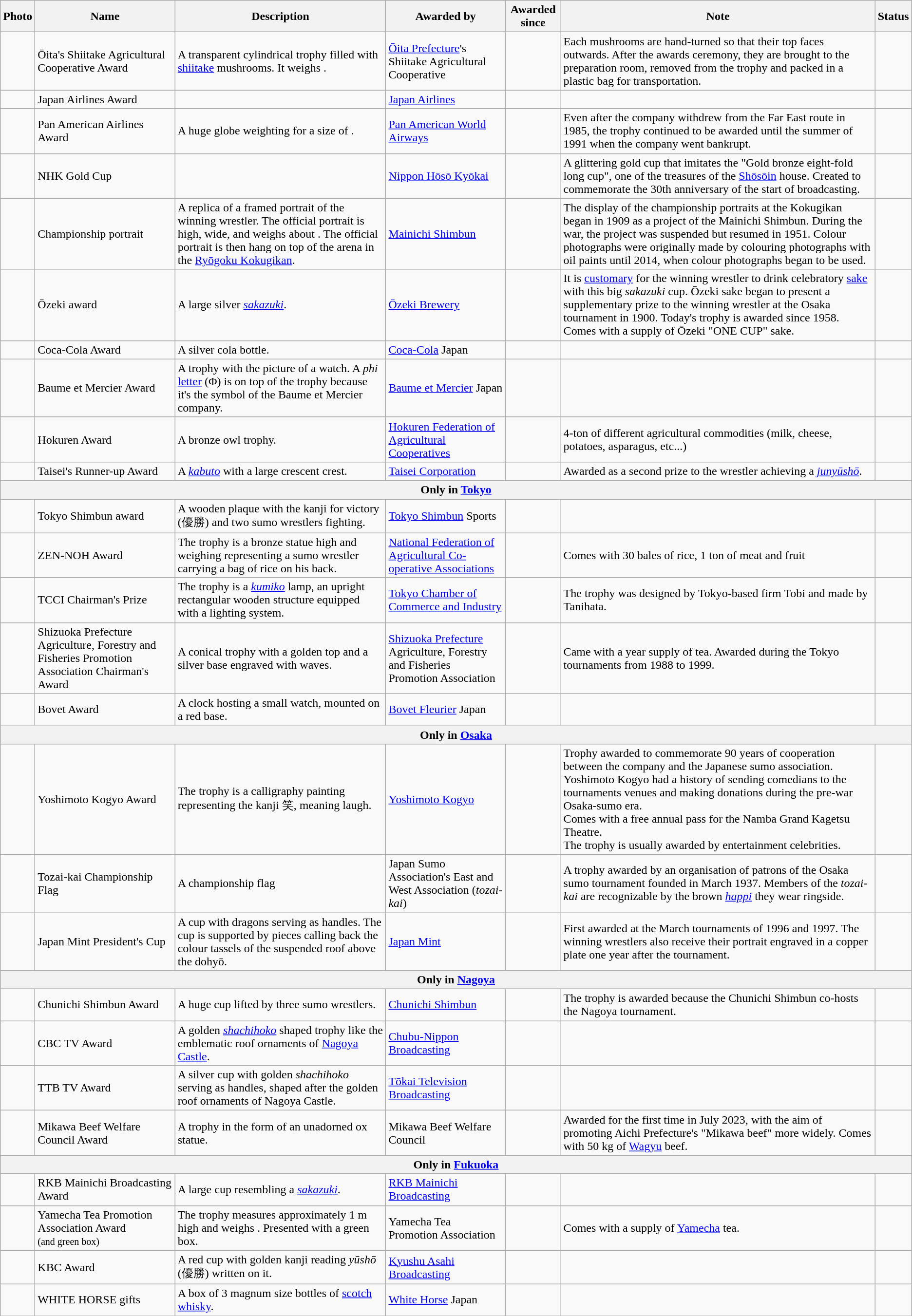<table class="wikitable sortable">
<tr>
<th>Photo</th>
<th>Name</th>
<th>Description</th>
<th>Awarded by</th>
<th>Awarded since</th>
<th>Note</th>
<th>Status</th>
</tr>
<tr>
<td></td>
<td>Ōita's Shiitake Agricultural Cooperative Award</td>
<td>A transparent cylindrical trophy filled with <a href='#'>shiitake</a> mushrooms. It weighs .</td>
<td><a href='#'>Ōita Prefecture</a>'s Shiitake Agricultural Cooperative</td>
<td></td>
<td>Each mushrooms are hand-turned so that their top faces outwards. After the awards ceremony, they are brought to the preparation room, removed from the trophy and packed in a plastic bag for transportation.</td>
<td></td>
</tr>
<tr>
<td></td>
<td>Japan Airlines Award</td>
<td></td>
<td><a href='#'>Japan Airlines</a></td>
<td></td>
<td></td>
<td></td>
</tr>
<tr>
</tr>
<tr>
<td></td>
<td>Pan American Airlines Award</td>
<td>A huge globe weighting  for a size of .</td>
<td><a href='#'>Pan American World Airways</a></td>
<td></td>
<td>Even after the company withdrew from the Far East route in 1985, the trophy continued to be awarded until the summer of 1991 when the company went bankrupt.</td>
<td></td>
</tr>
<tr>
<td></td>
<td>NHK Gold Cup</td>
<td></td>
<td><a href='#'>Nippon Hōsō Kyōkai</a></td>
<td></td>
<td>A glittering gold cup that imitates the "Gold bronze eight-fold long cup", one of the treasures of the <a href='#'>Shōsōin</a> house. Created to commemorate the 30th anniversary of the start of broadcasting.</td>
<td></td>
</tr>
<tr>
<td></td>
<td>Championship portrait</td>
<td>A replica of a framed portrait of the winning wrestler. The official portrait is  high,  wide, and weighs about . The official portrait is then hang on top of the arena in the <a href='#'>Ryōgoku Kokugikan</a>.</td>
<td><a href='#'>Mainichi Shimbun</a></td>
<td></td>
<td>The display of the championship portraits at the Kokugikan began in 1909 as a project of the Mainichi Shimbun. During the war, the project was suspended but resumed in 1951. Colour photographs were originally made by colouring photographs with oil paints until 2014, when colour photographs began to be used.</td>
<td></td>
</tr>
<tr>
<td></td>
<td>Ōzeki award</td>
<td>A large silver <em><a href='#'>sakazuki</a></em>.</td>
<td><a href='#'>Ōzeki Brewery</a></td>
<td></td>
<td>It is <a href='#'>customary</a> for the winning wrestler to drink celebratory <a href='#'>sake</a> with this big <em>sakazuki</em> cup. Ōzeki sake began to present a supplementary prize to the winning wrestler at the Osaka tournament in 1900. Today's trophy is awarded since 1958.<br>Comes with a supply of Ōzeki "ONE CUP" sake.</td>
<td></td>
</tr>
<tr>
<td></td>
<td>Coca-Cola Award</td>
<td>A silver cola bottle.</td>
<td><a href='#'>Coca-Cola</a> Japan</td>
<td></td>
<td></td>
<td></td>
</tr>
<tr>
<td></td>
<td>Baume et Mercier Award</td>
<td>A trophy with the picture of a watch. A <em>phi</em> <a href='#'>letter</a> (Φ) is on top of the trophy because it's the symbol of the Baume et Mercier company.</td>
<td><a href='#'>Baume et Mercier</a> Japan</td>
<td></td>
<td></td>
<td></td>
</tr>
<tr>
<td></td>
<td>Hokuren Award</td>
<td>A bronze owl trophy.</td>
<td><a href='#'>Hokuren Federation of Agricultural Cooperatives</a></td>
<td></td>
<td>4-ton of different agricultural commodities (milk, cheese, potatoes, asparagus, etc...)</td>
<td></td>
</tr>
<tr>
<td></td>
<td>Taisei's Runner-up Award</td>
<td>A <em><a href='#'>kabuto</a></em> with a large crescent crest.</td>
<td><a href='#'>Taisei Corporation</a></td>
<td></td>
<td>Awarded as a second prize to the wrestler achieving a <em><a href='#'>junyūshō</a></em>.</td>
<td></td>
</tr>
<tr>
<th colspan="7">Only in <a href='#'>Tokyo</a></th>
</tr>
<tr>
<td></td>
<td>Tokyo Shimbun award</td>
<td>A wooden plaque with the kanji for victory (優勝) and two sumo wrestlers fighting.</td>
<td><a href='#'>Tokyo Shimbun</a> Sports</td>
<td></td>
<td></td>
<td></td>
</tr>
<tr>
<td></td>
<td>ZEN-NOH Award</td>
<td>The trophy is a bronze statue  high and weighing  representing a sumo wrestler carrying a bag of rice on his back.</td>
<td><a href='#'>National Federation of Agricultural Co-operative Associations</a></td>
<td></td>
<td>Comes with 30 bales of rice, 1 ton of meat and fruit</td>
<td></td>
</tr>
<tr>
<td></td>
<td>TCCI Chairman's Prize</td>
<td>The trophy is a <em><a href='#'>kumiko</a></em> lamp, an upright rectangular wooden structure equipped with a lighting system.</td>
<td><a href='#'>Tokyo Chamber of Commerce and Industry</a></td>
<td></td>
<td>The trophy was designed by Tokyo-based firm Tobi and made by Tanihata.</td>
<td></td>
</tr>
<tr>
<td></td>
<td>Shizuoka Prefecture Agriculture, Forestry and Fisheries Promotion Association Chairman's Award</td>
<td>A conical trophy with a golden top and a silver base engraved with waves.</td>
<td><a href='#'>Shizuoka Prefecture</a> Agriculture, Forestry and Fisheries Promotion Association</td>
<td></td>
<td>Came with a year supply of tea. Awarded during the Tokyo tournaments from 1988 to 1999.</td>
<td></td>
</tr>
<tr>
<td></td>
<td>Bovet Award</td>
<td>A clock hosting a small watch, mounted on a red base.</td>
<td><a href='#'>Bovet Fleurier</a> Japan</td>
<td></td>
<td></td>
<td></td>
</tr>
<tr>
<th colspan="7">Only in <a href='#'>Osaka</a></th>
</tr>
<tr>
<td></td>
<td>Yoshimoto Kogyo Award</td>
<td>The trophy is a calligraphy painting representing the kanji 笑, meaning laugh.</td>
<td><a href='#'>Yoshimoto Kogyo</a></td>
<td></td>
<td>Trophy awarded to commemorate 90 years of cooperation between the company and the Japanese sumo association. Yoshimoto Kogyo had a history of sending comedians to the tournaments venues and making donations during the pre-war Osaka-sumo era.<br> Comes with a free annual pass for the Namba Grand Kagetsu Theatre.<br>The trophy is usually awarded by entertainment celebrities.</td>
<td></td>
</tr>
<tr>
<td></td>
<td>Tozai-kai Championship Flag</td>
<td>A championship flag</td>
<td>Japan Sumo Association's East and West Association (<em>tozai-kai</em>)</td>
<td></td>
<td>A trophy awarded by an organisation of patrons of the Osaka sumo tournament founded in March 1937. Members of the <em>tozai-kai</em> are recognizable by the brown <em><a href='#'>happi</a></em> they wear ringside.</td>
<td></td>
</tr>
<tr>
<td></td>
<td>Japan Mint President's Cup</td>
<td>A cup with dragons serving as handles. The cup is supported by pieces calling back the colour tassels of the suspended roof above the dohyō.</td>
<td><a href='#'>Japan Mint</a></td>
<td></td>
<td>First awarded at the March tournaments of 1996 and 1997. The winning wrestlers also receive their portrait engraved in a copper plate one year after the tournament.</td>
<td></td>
</tr>
<tr>
<th colspan="7">Only in <a href='#'>Nagoya</a></th>
</tr>
<tr>
<td></td>
<td>Chunichi Shimbun Award</td>
<td>A huge cup lifted by three sumo wrestlers.</td>
<td><a href='#'>Chunichi Shimbun</a></td>
<td></td>
<td>The trophy is awarded because the Chunichi Shimbun co-hosts the Nagoya tournament.</td>
<td></td>
</tr>
<tr>
<td></td>
<td>CBC TV Award</td>
<td>A golden <em><a href='#'>shachihoko</a></em> shaped trophy like the emblematic roof ornaments of <a href='#'>Nagoya Castle</a>.</td>
<td><a href='#'>Chubu-Nippon Broadcasting</a></td>
<td></td>
<td></td>
<td></td>
</tr>
<tr>
<td></td>
<td>TTB TV Award</td>
<td>A silver cup with golden <em>shachihoko</em> serving as handles, shaped after the golden roof ornaments of Nagoya Castle.</td>
<td><a href='#'>Tōkai Television Broadcasting</a></td>
<td></td>
<td></td>
<td></td>
</tr>
<tr>
<td></td>
<td>Mikawa Beef Welfare Council Award</td>
<td>A trophy in the form of an unadorned ox statue.</td>
<td>Mikawa Beef Welfare Council</td>
<td></td>
<td>Awarded for the first time in July 2023, with the aim of promoting Aichi Prefecture's "Mikawa beef" more widely. Comes with 50 kg of <a href='#'>Wagyu</a> beef.</td>
<td></td>
</tr>
<tr>
<th colspan="7">Only in <a href='#'>Fukuoka</a></th>
</tr>
<tr>
<td></td>
<td>RKB Mainichi Broadcasting Award</td>
<td>A large cup resembling a <em><a href='#'>sakazuki</a></em>.</td>
<td><a href='#'>RKB Mainichi Broadcasting</a></td>
<td></td>
<td></td>
<td></td>
</tr>
<tr>
<td></td>
<td>Yamecha Tea Promotion Association Award<br><small>(and green box)</small></td>
<td>The trophy measures approximately 1 m high and weighs . Presented with a green box.</td>
<td>Yamecha Tea Promotion Association</td>
<td></td>
<td>Comes with a supply of <a href='#'>Yamecha</a> tea.</td>
<td></td>
</tr>
<tr>
<td></td>
<td>KBC Award</td>
<td>A red cup with golden kanji reading <em>yūshō</em> (優勝) written on it.</td>
<td><a href='#'>Kyushu Asahi Broadcasting</a></td>
<td></td>
<td></td>
<td></td>
</tr>
<tr>
<td></td>
<td>WHITE HORSE gifts</td>
<td>A box of 3 magnum size bottles of <a href='#'>scotch whisky</a>.</td>
<td><a href='#'>White Horse</a> Japan</td>
<td></td>
<td></td>
<td></td>
</tr>
<tr>
</tr>
</table>
